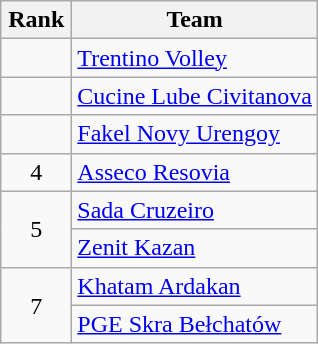<table class="wikitable" style="text-align:center;">
<tr>
<th width=40>Rank</th>
<th>Team</th>
</tr>
<tr>
<td></td>
<td style="text-align:left;"> <a href='#'>Trentino Volley</a></td>
</tr>
<tr>
<td></td>
<td style="text-align:left;"> <a href='#'>Cucine Lube Civitanova</a></td>
</tr>
<tr>
<td></td>
<td style="text-align:left;"> <a href='#'>Fakel Novy Urengoy</a></td>
</tr>
<tr>
<td>4</td>
<td style="text-align:left;"> <a href='#'>Asseco Resovia</a></td>
</tr>
<tr>
<td rowspan=2>5</td>
<td style="text-align:left;"> <a href='#'>Sada Cruzeiro</a></td>
</tr>
<tr>
<td style="text-align:left;"> <a href='#'>Zenit Kazan</a></td>
</tr>
<tr>
<td rowspan=2>7</td>
<td style="text-align:left;"> <a href='#'>Khatam Ardakan</a></td>
</tr>
<tr>
<td style="text-align:left;"> <a href='#'>PGE Skra Bełchatów</a></td>
</tr>
</table>
